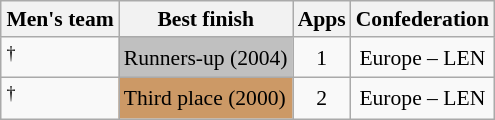<table class="wikitable" style="text-align: center; font-size: 90%; margin-left: 1em;">
<tr>
<th>Men's team</th>
<th>Best finish</th>
<th>Apps</th>
<th>Confederation</th>
</tr>
<tr>
<td style="text-align: left;"><em></em><sup>†</sup></td>
<td style="background-color: silver; text-align: left;">Runners-up (2004)</td>
<td>1</td>
<td>Europe – LEN</td>
</tr>
<tr>
<td style="text-align: left;"><em></em><sup>†</sup></td>
<td style="background-color: #cc9966; text-align: left;">Third place (2000)</td>
<td>2</td>
<td>Europe – LEN</td>
</tr>
</table>
